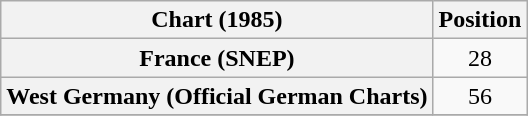<table class="wikitable sortable plainrowheaders" style="text-align:center">
<tr>
<th scope="col">Chart (1985)</th>
<th scope="col">Position</th>
</tr>
<tr>
<th scope="row">France (SNEP)</th>
<td>28</td>
</tr>
<tr>
<th scope="row">West Germany (Official German Charts)</th>
<td>56</td>
</tr>
<tr>
</tr>
</table>
